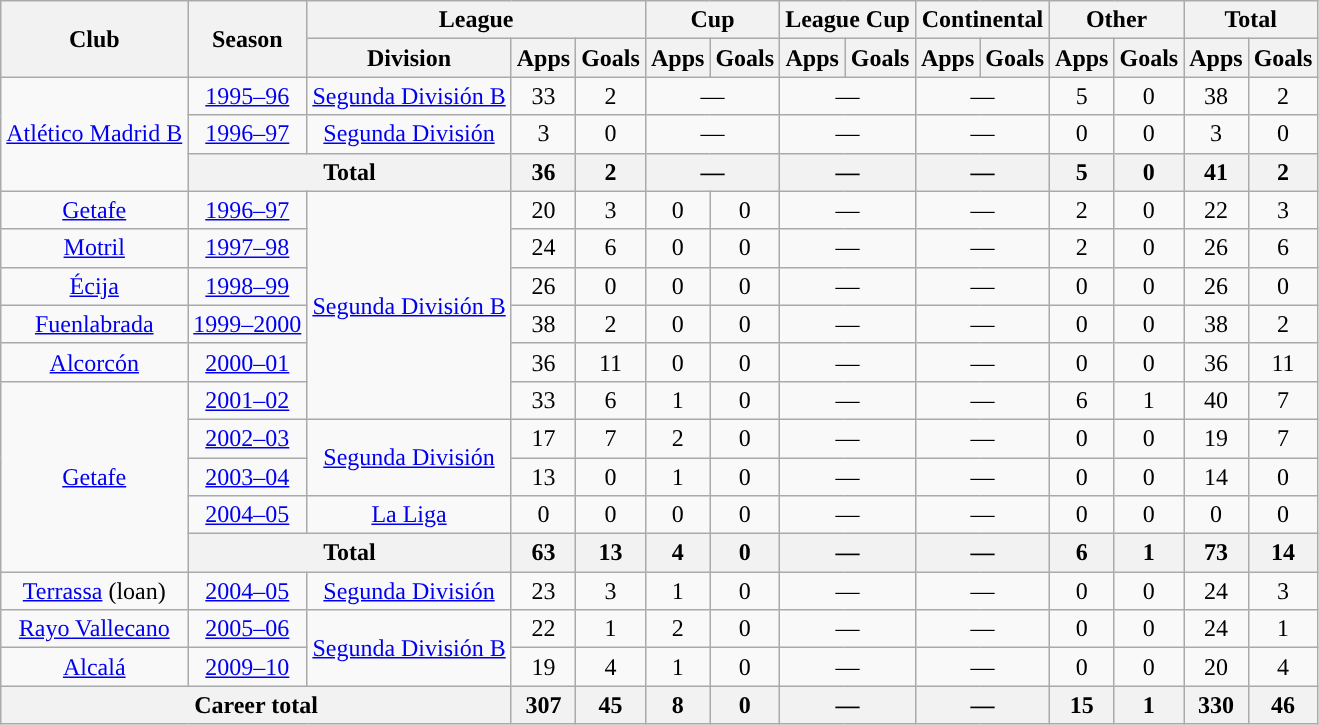<table class="wikitable" style="text-align:center">
<tr>
<th rowspan="2">Club</th>
<th rowspan="2">Season</th>
<th colspan="3">League</th>
<th colspan="2">Cup</th>
<th colspan="2">League Cup</th>
<th colspan="2">Continental</th>
<th colspan="2">Other</th>
<th colspan="2">Total</th>
</tr>
<tr>
<th>Division</th>
<th>Apps</th>
<th>Goals</th>
<th>Apps</th>
<th>Goals</th>
<th>Apps</th>
<th>Goals</th>
<th>Apps</th>
<th>Goals</th>
<th>Apps</th>
<th>Goals</th>
<th>Apps</th>
<th>Goals</th>
</tr>
<tr>
<td rowspan="3"><a href='#'>Atlético Madrid B</a></td>
<td><a href='#'>1995–96</a></td>
<td rowspan="1"><a href='#'>Segunda División B</a></td>
<td>33</td>
<td>2</td>
<td colspan="2">—</td>
<td colspan="2">—</td>
<td colspan="2">—</td>
<td>5</td>
<td>0</td>
<td>38</td>
<td>2</td>
</tr>
<tr>
<td><a href='#'>1996–97</a></td>
<td rowspan="1"><a href='#'>Segunda División</a></td>
<td>3</td>
<td>0</td>
<td colspan="2">—</td>
<td colspan="2">—</td>
<td colspan="2">—</td>
<td>0</td>
<td>0</td>
<td>3</td>
<td>0</td>
</tr>
<tr>
<th colspan="2">Total</th>
<th>36</th>
<th>2</th>
<th colspan="2">—</th>
<th colspan="2">—</th>
<th colspan="2">—</th>
<th>5</th>
<th>0</th>
<th>41</th>
<th>2</th>
</tr>
<tr>
<td rowspan="1"><a href='#'>Getafe</a></td>
<td><a href='#'>1996–97</a></td>
<td rowspan="6"><a href='#'>Segunda División B</a></td>
<td>20</td>
<td>3</td>
<td>0</td>
<td>0</td>
<td colspan="2">—</td>
<td colspan="2">—</td>
<td>2</td>
<td>0</td>
<td>22</td>
<td>3</td>
</tr>
<tr>
<td rowspan="1"><a href='#'>Motril</a></td>
<td><a href='#'>1997–98</a></td>
<td>24</td>
<td>6</td>
<td>0</td>
<td>0</td>
<td colspan="2">—</td>
<td colspan="2">—</td>
<td>2</td>
<td>0</td>
<td>26</td>
<td>6</td>
</tr>
<tr>
<td rowspan="1"><a href='#'>Écija</a></td>
<td><a href='#'>1998–99</a></td>
<td>26</td>
<td>0</td>
<td>0</td>
<td>0</td>
<td colspan="2">—</td>
<td colspan="2">—</td>
<td>0</td>
<td>0</td>
<td>26</td>
<td>0</td>
</tr>
<tr>
<td rowspan="1"><a href='#'>Fuenlabrada</a></td>
<td><a href='#'>1999–2000</a></td>
<td>38</td>
<td>2</td>
<td>0</td>
<td>0</td>
<td colspan="2">—</td>
<td colspan="2">—</td>
<td>0</td>
<td>0</td>
<td>38</td>
<td>2</td>
</tr>
<tr>
<td rowspan="1"><a href='#'>Alcorcón</a></td>
<td><a href='#'>2000–01</a></td>
<td>36</td>
<td>11</td>
<td>0</td>
<td>0</td>
<td colspan="2">—</td>
<td colspan="2">—</td>
<td>0</td>
<td>0</td>
<td>36</td>
<td>11</td>
</tr>
<tr>
<td rowspan="5"><a href='#'>Getafe</a></td>
<td><a href='#'>2001–02</a></td>
<td>33</td>
<td>6</td>
<td>1</td>
<td>0</td>
<td colspan="2">—</td>
<td colspan="2">—</td>
<td>6</td>
<td>1</td>
<td>40</td>
<td>7</td>
</tr>
<tr>
<td><a href='#'>2002–03</a></td>
<td rowspan="2"><a href='#'>Segunda División</a></td>
<td>17</td>
<td>7</td>
<td>2</td>
<td>0</td>
<td colspan="2">—</td>
<td colspan="2">—</td>
<td>0</td>
<td>0</td>
<td>19</td>
<td>7</td>
</tr>
<tr>
<td><a href='#'>2003–04</a></td>
<td>13</td>
<td>0</td>
<td>1</td>
<td>0</td>
<td colspan="2">—</td>
<td colspan="2">—</td>
<td>0</td>
<td>0</td>
<td>14</td>
<td>0</td>
</tr>
<tr>
<td><a href='#'>2004–05</a></td>
<td rowspan="1"><a href='#'>La Liga</a></td>
<td>0</td>
<td>0</td>
<td>0</td>
<td>0</td>
<td colspan="2">—</td>
<td colspan="2">—</td>
<td>0</td>
<td>0</td>
<td>0</td>
<td>0</td>
</tr>
<tr>
<th colspan="2">Total</th>
<th>63</th>
<th>13</th>
<th>4</th>
<th>0</th>
<th colspan="2">—</th>
<th colspan="2">—</th>
<th>6</th>
<th>1</th>
<th>73</th>
<th>14</th>
</tr>
<tr>
<td rowspan="1"><a href='#'>Terrassa</a> (loan)</td>
<td><a href='#'>2004–05</a></td>
<td rowspan="1"><a href='#'>Segunda División</a></td>
<td>23</td>
<td>3</td>
<td>1</td>
<td>0</td>
<td colspan="2">—</td>
<td colspan="2">—</td>
<td>0</td>
<td>0</td>
<td>24</td>
<td>3</td>
</tr>
<tr>
<td rowspan="1"><a href='#'>Rayo Vallecano</a></td>
<td><a href='#'>2005–06</a></td>
<td rowspan="2"><a href='#'>Segunda División B</a></td>
<td>22</td>
<td>1</td>
<td>2</td>
<td>0</td>
<td colspan="2">—</td>
<td colspan="2">—</td>
<td>0</td>
<td>0</td>
<td>24</td>
<td>1</td>
</tr>
<tr>
<td rowspan="1"><a href='#'>Alcalá</a></td>
<td><a href='#'>2009–10</a></td>
<td>19</td>
<td>4</td>
<td>1</td>
<td>0</td>
<td colspan="2">—</td>
<td colspan="2">—</td>
<td>0</td>
<td>0</td>
<td>20</td>
<td>4</td>
</tr>
<tr>
<th colspan="3">Career total</th>
<th>307</th>
<th>45</th>
<th>8</th>
<th>0</th>
<th colspan="2">—</th>
<th colspan="2">—</th>
<th>15</th>
<th>1</th>
<th>330</th>
<th>46</th>
</tr>
</table>
